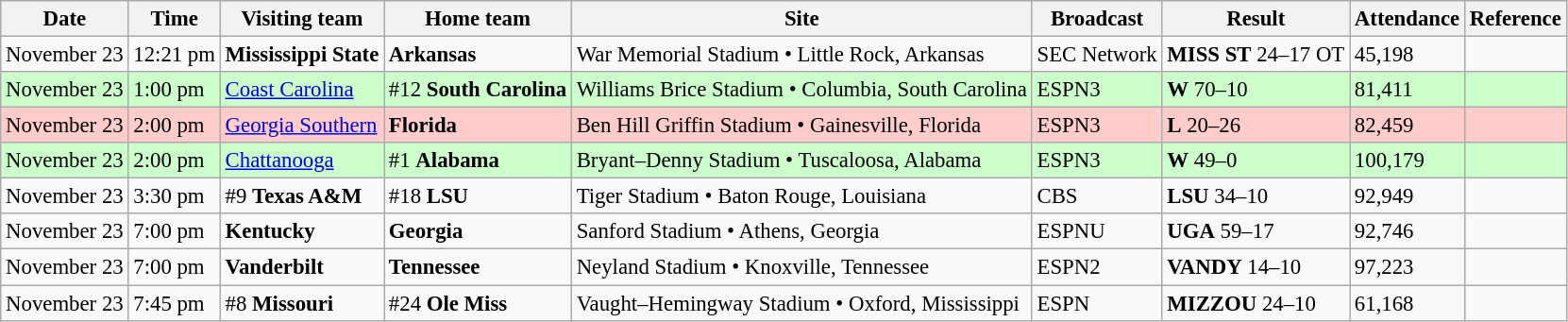<table class="wikitable" style="font-size:95%;">
<tr>
<th>Date</th>
<th>Time</th>
<th>Visiting team</th>
<th>Home team</th>
<th>Site</th>
<th>Broadcast</th>
<th>Result</th>
<th>Attendance</th>
<th class="unsortable">Reference</th>
</tr>
<tr bgcolor=>
<td>November 23</td>
<td>12:21 pm</td>
<td><strong>Mississippi State</strong></td>
<td><strong>Arkansas</strong></td>
<td>War Memorial Stadium • Little Rock, Arkansas</td>
<td>SEC Network</td>
<td><strong>MISS ST</strong> 24–17 OT</td>
<td>45,198</td>
<td></td>
</tr>
<tr bgcolor=ccffcc>
<td>November 23</td>
<td>1:00 pm</td>
<td><a href='#'>Coast Carolina</a></td>
<td>#12 <strong>South Carolina</strong></td>
<td>Williams Brice Stadium • Columbia, South Carolina</td>
<td>ESPN3</td>
<td><strong>W</strong> 70–10</td>
<td>81,411</td>
<td></td>
</tr>
<tr bgcolor=ffcccc>
<td>November 23</td>
<td>2:00 pm</td>
<td><a href='#'>Georgia Southern</a></td>
<td><strong>Florida</strong></td>
<td>Ben Hill Griffin Stadium • Gainesville, Florida</td>
<td>ESPN3</td>
<td><strong>L</strong> 20–26</td>
<td>82,459</td>
<td></td>
</tr>
<tr bgcolor=ccffcc>
<td>November 23</td>
<td>2:00 pm</td>
<td><a href='#'>Chattanooga</a></td>
<td>#1 <strong>Alabama</strong></td>
<td>Bryant–Denny Stadium • Tuscaloosa, Alabama</td>
<td>ESPN3</td>
<td><strong>W</strong> 49–0</td>
<td>100,179</td>
<td></td>
</tr>
<tr bgcolor=>
<td>November 23</td>
<td>3:30 pm</td>
<td>#9 <strong>Texas A&M</strong></td>
<td>#18 <strong>LSU</strong></td>
<td>Tiger Stadium • Baton Rouge, Louisiana</td>
<td>CBS</td>
<td><strong>LSU</strong> 34–10</td>
<td>92,949</td>
<td></td>
</tr>
<tr bgcolor=>
<td>November 23</td>
<td>7:00 pm</td>
<td><strong>Kentucky</strong></td>
<td><strong>Georgia</strong></td>
<td>Sanford Stadium • Athens, Georgia</td>
<td>ESPNU</td>
<td><strong>UGA</strong> 59–17</td>
<td>92,746</td>
<td></td>
</tr>
<tr bgcolor=>
<td>November 23</td>
<td>7:00 pm</td>
<td><strong>Vanderbilt</strong></td>
<td><strong>Tennessee</strong></td>
<td>Neyland Stadium • Knoxville, Tennessee</td>
<td>ESPN2</td>
<td><strong>VANDY</strong> 14–10</td>
<td>97,223</td>
<td></td>
</tr>
<tr bgcolor=>
<td>November 23</td>
<td>7:45 pm</td>
<td>#8 <strong>Missouri</strong></td>
<td>#24 <strong>Ole Miss</strong></td>
<td>Vaught–Hemingway Stadium • Oxford, Mississippi</td>
<td>ESPN</td>
<td><strong>MIZZOU</strong> 24–10</td>
<td>61,168</td>
<td></td>
</tr>
</table>
